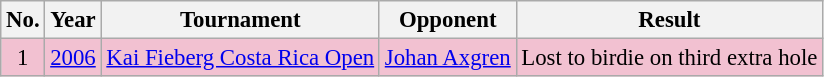<table class="wikitable" style="font-size:95%;">
<tr>
<th>No.</th>
<th>Year</th>
<th>Tournament</th>
<th>Opponent</th>
<th>Result</th>
</tr>
<tr style="background:#F2C1D1;">
<td align=center>1</td>
<td><a href='#'>2006</a></td>
<td><a href='#'>Kai Fieberg Costa Rica Open</a></td>
<td> <a href='#'>Johan Axgren</a></td>
<td>Lost to birdie on third extra hole</td>
</tr>
</table>
